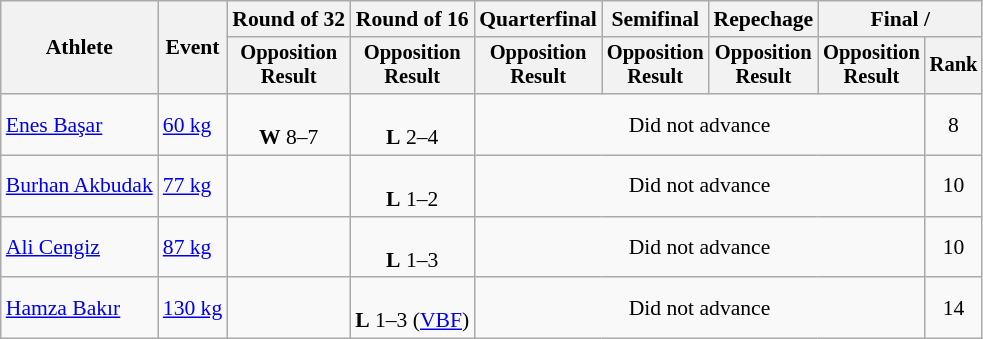<table class="wikitable" style="font-size:90%">
<tr>
<th rowspan=2>Athlete</th>
<th rowspan=2>Event</th>
<th>Round of 32</th>
<th>Round of 16</th>
<th>Quarterfinal</th>
<th>Semifinal</th>
<th>Repechage</th>
<th colspan=2>Final / </th>
</tr>
<tr style="font-size: 95%">
<th>Opposition<br>Result</th>
<th>Opposition<br>Result</th>
<th>Opposition<br>Result</th>
<th>Opposition<br>Result</th>
<th>Opposition<br>Result</th>
<th>Opposition<br>Result</th>
<th>Rank</th>
</tr>
<tr align=center>
<td align=left><a href='#'>Enes Başar</a></td>
<td align=left><a href='#'>60 kg</a></td>
<td><br><strong>W</strong> 8–7</td>
<td><br><strong>L</strong> 2–4</td>
<td colspan=4>Did not advance</td>
<td>8</td>
</tr>
<tr align=center>
<td align=left><a href='#'>Burhan Akbudak</a></td>
<td align=left><a href='#'>77 kg</a></td>
<td></td>
<td><br><strong>L</strong> 1–2</td>
<td colspan=4>Did not advance</td>
<td>10</td>
</tr>
<tr align=center>
<td align=left><a href='#'>Ali Cengiz</a></td>
<td align=left><a href='#'>87 kg</a></td>
<td></td>
<td><br><strong>L</strong> 1–3</td>
<td colspan=4>Did not advance</td>
<td>10</td>
</tr>
<tr align=center>
<td align=left><a href='#'>Hamza Bakır</a></td>
<td align=left><a href='#'>130 kg</a></td>
<td></td>
<td><br><strong>L</strong> 1–3 (<a href='#'>VBF</a>)</td>
<td colspan=4>Did not advance</td>
<td>14</td>
</tr>
</table>
